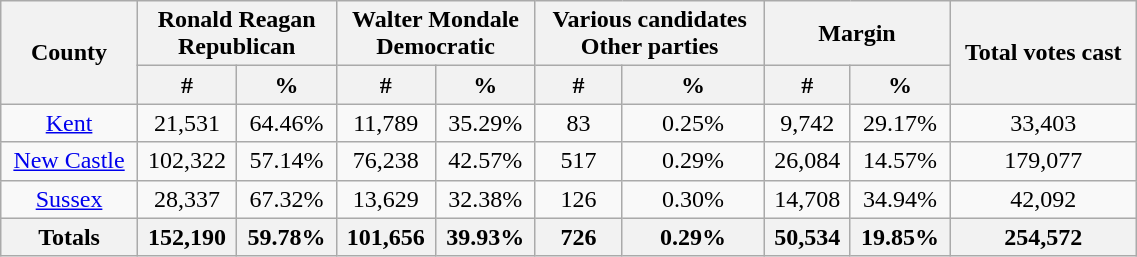<table width="60%"  class="wikitable sortable" style="text-align:center">
<tr>
<th style="text-align:center;" rowspan="2">County</th>
<th style="text-align:center;" colspan="2">Ronald Reagan<br>Republican</th>
<th style="text-align:center;" colspan="2">Walter Mondale<br>Democratic</th>
<th style="text-align:center;" colspan="2">Various candidates<br>Other parties</th>
<th style="text-align:center;" colspan="2">Margin</th>
<th style="text-align:center;" rowspan="2">Total votes cast</th>
</tr>
<tr>
<th style="text-align:center;" data-sort-type="number">#</th>
<th style="text-align:center;" data-sort-type="number">%</th>
<th style="text-align:center;" data-sort-type="number">#</th>
<th style="text-align:center;" data-sort-type="number">%</th>
<th style="text-align:center;" data-sort-type="number">#</th>
<th style="text-align:center;" data-sort-type="number">%</th>
<th style="text-align:center;" data-sort-type="number">#</th>
<th style="text-align:center;" data-sort-type="number">%</th>
</tr>
<tr style="text-align:center;">
<td><a href='#'>Kent</a></td>
<td>21,531</td>
<td>64.46%</td>
<td>11,789</td>
<td>35.29%</td>
<td>83</td>
<td>0.25%</td>
<td>9,742</td>
<td>29.17%</td>
<td>33,403</td>
</tr>
<tr style="text-align:center;">
<td><a href='#'>New Castle</a></td>
<td>102,322</td>
<td>57.14%</td>
<td>76,238</td>
<td>42.57%</td>
<td>517</td>
<td>0.29%</td>
<td>26,084</td>
<td>14.57%</td>
<td>179,077</td>
</tr>
<tr style="text-align:center;">
<td><a href='#'>Sussex</a></td>
<td>28,337</td>
<td>67.32%</td>
<td>13,629</td>
<td>32.38%</td>
<td>126</td>
<td>0.30%</td>
<td>14,708</td>
<td>34.94%</td>
<td>42,092</td>
</tr>
<tr>
<th>Totals</th>
<th>152,190</th>
<th>59.78%</th>
<th>101,656</th>
<th>39.93%</th>
<th>726</th>
<th>0.29%</th>
<th>50,534</th>
<th>19.85%</th>
<th>254,572</th>
</tr>
</table>
